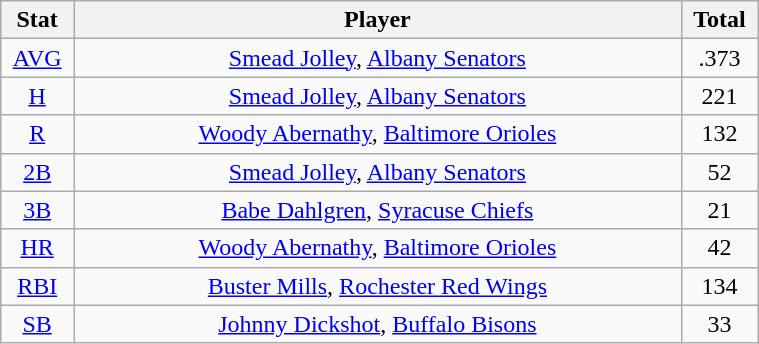<table class="wikitable" width="40%" style="text-align:center;">
<tr>
<th width="5%">Stat</th>
<th width="60%">Player</th>
<th width="5%">Total</th>
</tr>
<tr>
<td><a href='#'>AVG</a></td>
<td><a href='#'>Smead Jolley</a>, <a href='#'>Albany Senators</a></td>
<td>.373</td>
</tr>
<tr>
<td><a href='#'>H</a></td>
<td><a href='#'>Smead Jolley</a>, <a href='#'>Albany Senators</a></td>
<td>221</td>
</tr>
<tr>
<td><a href='#'>R</a></td>
<td><a href='#'>Woody Abernathy</a>, <a href='#'>Baltimore Orioles</a></td>
<td>132</td>
</tr>
<tr>
<td><a href='#'>2B</a></td>
<td><a href='#'>Smead Jolley</a>, <a href='#'>Albany Senators</a></td>
<td>52</td>
</tr>
<tr>
<td><a href='#'>3B</a></td>
<td><a href='#'>Babe Dahlgren</a>, <a href='#'>Syracuse Chiefs</a></td>
<td>21</td>
</tr>
<tr>
<td><a href='#'>HR</a></td>
<td><a href='#'>Woody Abernathy</a>, <a href='#'>Baltimore Orioles</a></td>
<td>42</td>
</tr>
<tr>
<td><a href='#'>RBI</a></td>
<td><a href='#'>Buster Mills</a>, <a href='#'>Rochester Red Wings</a></td>
<td>134</td>
</tr>
<tr>
<td><a href='#'>SB</a></td>
<td><a href='#'>Johnny Dickshot</a>, <a href='#'>Buffalo Bisons</a></td>
<td>33</td>
</tr>
</table>
